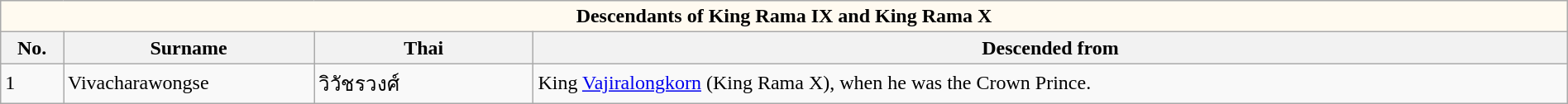<table class="wikitable collapsible collapsed" style="width:100%;">
<tr>
<th style="align: center; background: #fffaf0;" colspan="4"><strong>Descendants of King Rama IX and King Rama X</strong></th>
</tr>
<tr>
<th style="width:4%;">No.</th>
<th style="width:16%;">Surname</th>
<th style="width:14%;">Thai</th>
<th style="width:66%;">Descended from</th>
</tr>
<tr>
<td>1</td>
<td>Vivacharawongse</td>
<td>วิวัชรวงศ์</td>
<td>King <a href='#'>Vajiralongkorn</a> (King Rama X), when he was the Crown Prince.</td>
</tr>
</table>
